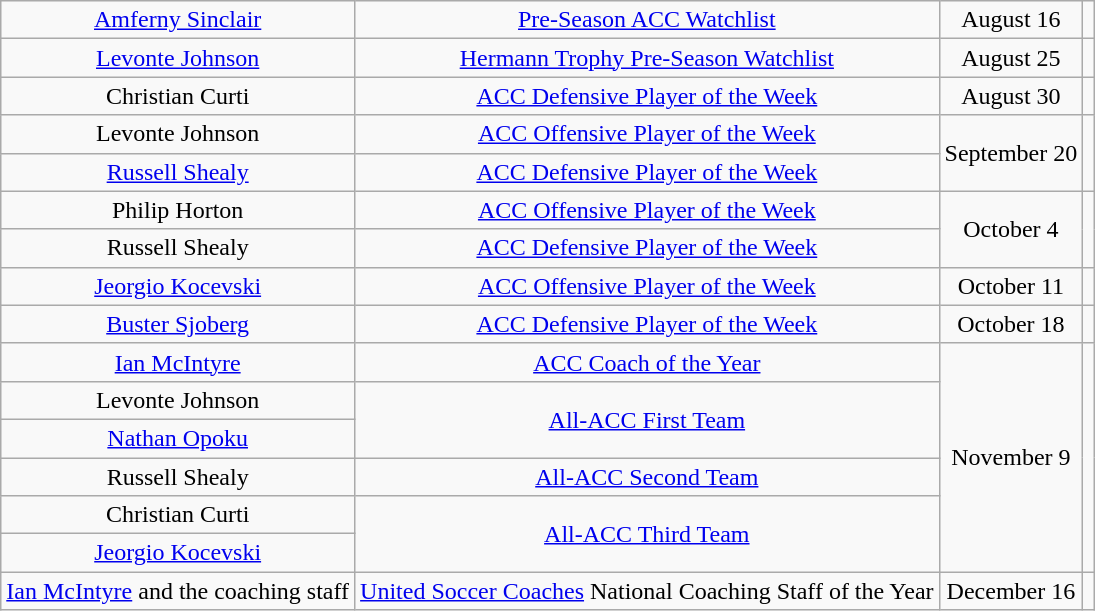<table class="wikitable sortable" style="text-align: center">
<tr>
<td><a href='#'>Amferny Sinclair</a></td>
<td><a href='#'>Pre-Season ACC Watchlist</a></td>
<td>August 16</td>
<td></td>
</tr>
<tr>
<td><a href='#'>Levonte Johnson</a></td>
<td><a href='#'>Hermann Trophy Pre-Season Watchlist</a></td>
<td>August 25</td>
<td></td>
</tr>
<tr>
<td>Christian Curti</td>
<td><a href='#'>ACC Defensive Player of the Week</a></td>
<td>August 30</td>
<td></td>
</tr>
<tr>
<td>Levonte Johnson</td>
<td><a href='#'>ACC Offensive Player of the Week</a></td>
<td rowspan=2>September 20</td>
<td rowspan=2></td>
</tr>
<tr>
<td><a href='#'>Russell Shealy</a></td>
<td><a href='#'>ACC Defensive Player of the Week</a></td>
</tr>
<tr>
<td>Philip Horton</td>
<td><a href='#'>ACC Offensive Player of the Week</a></td>
<td rowspan=2>October 4</td>
<td rowspan=2></td>
</tr>
<tr>
<td>Russell Shealy</td>
<td><a href='#'>ACC Defensive Player of the Week</a></td>
</tr>
<tr>
<td><a href='#'>Jeorgio Kocevski</a></td>
<td><a href='#'>ACC Offensive Player of the Week</a></td>
<td>October 11</td>
<td></td>
</tr>
<tr>
<td><a href='#'>Buster Sjoberg</a></td>
<td><a href='#'>ACC Defensive Player of the Week</a></td>
<td>October 18</td>
<td></td>
</tr>
<tr>
<td><a href='#'>Ian McIntyre</a></td>
<td><a href='#'>ACC Coach of the Year</a></td>
<td rowspan=6>November 9</td>
<td rowspan=6></td>
</tr>
<tr>
<td>Levonte Johnson</td>
<td rowspan=2><a href='#'>All-ACC First Team</a></td>
</tr>
<tr>
<td><a href='#'>Nathan Opoku</a></td>
</tr>
<tr>
<td>Russell Shealy</td>
<td><a href='#'>All-ACC Second Team</a></td>
</tr>
<tr>
<td>Christian Curti</td>
<td rowspan=2><a href='#'>All-ACC Third Team</a></td>
</tr>
<tr>
<td><a href='#'>Jeorgio Kocevski</a></td>
</tr>
<tr>
<td><a href='#'>Ian McIntyre</a> and the coaching staff</td>
<td rowspan=1><a href='#'>United Soccer Coaches</a> National Coaching Staff of the Year</td>
<td rowspan=1>December 16</td>
<td rowspan=1></td>
</tr>
</table>
